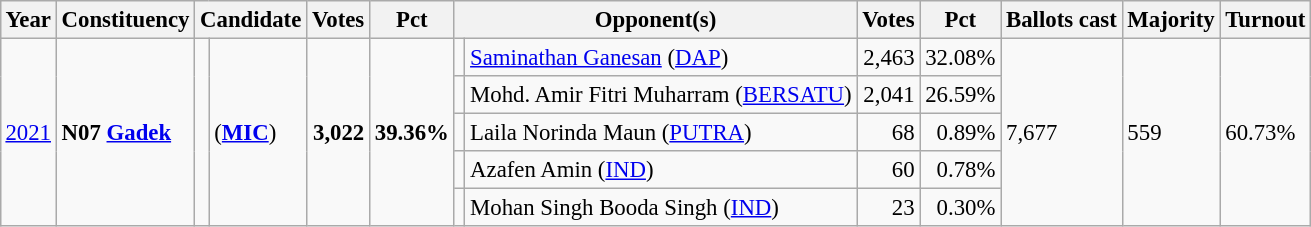<table class="wikitable" style="margin:0.5em ; font-size:95%">
<tr>
<th>Year</th>
<th>Constituency</th>
<th colspan=2>Candidate</th>
<th>Votes</th>
<th>Pct</th>
<th colspan=2>Opponent(s)</th>
<th>Votes</th>
<th>Pct</th>
<th>Ballots cast</th>
<th>Majority</th>
<th>Turnout</th>
</tr>
<tr>
<td rowspan="5"><a href='#'>2021</a></td>
<td rowspan="5"><strong>N07 <a href='#'>Gadek</a></strong></td>
<td rowspan="5" ></td>
<td rowspan="5"> (<a href='#'><strong>MIC</strong></a>)</td>
<td rowspan="5" align="right"><strong>3,022</strong></td>
<td rowspan="5"><strong>39.36%</strong></td>
<td></td>
<td><a href='#'>Saminathan Ganesan</a> (<a href='#'>DAP</a>)</td>
<td align="right">2,463</td>
<td>32.08%</td>
<td rowspan=5>7,677</td>
<td rowspan=5>559</td>
<td rowspan=5>60.73%</td>
</tr>
<tr>
<td bgcolor=></td>
<td>Mohd. Amir Fitri Muharram (<a href='#'>BERSATU</a>)</td>
<td align="right">2,041</td>
<td>26.59%</td>
</tr>
<tr>
<td></td>
<td>Laila Norinda Maun (<a href='#'>PUTRA</a>)</td>
<td align="right">68</td>
<td align="right">0.89%</td>
</tr>
<tr>
<td></td>
<td>Azafen Amin (<a href='#'>IND</a>)</td>
<td align="right">60</td>
<td align="right">0.78%</td>
</tr>
<tr>
<td></td>
<td>Mohan Singh Booda Singh (<a href='#'>IND</a>)</td>
<td align="right">23</td>
<td align="right">0.30%</td>
</tr>
</table>
